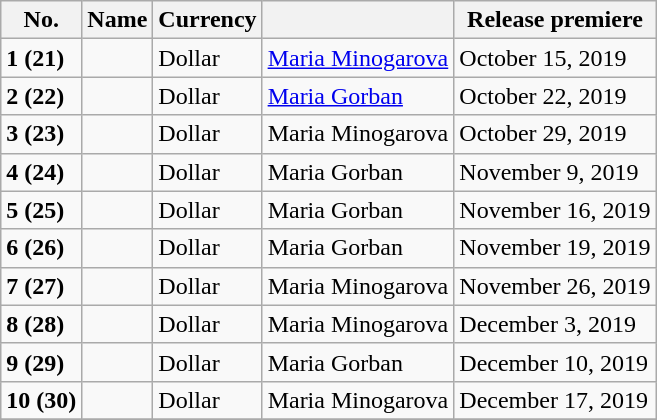<table class="wikitable collapsed">
<tr>
<th>No.</th>
<th>Name</th>
<th>Currency</th>
<th></th>
<th>Release premiere</th>
</tr>
<tr>
<td><strong>1 (21)</strong></td>
<td> </td>
<td>Dollar</td>
<td><a href='#'>Maria Minogarova</a></td>
<td>October 15, 2019</td>
</tr>
<tr>
<td><strong>2 (22)</strong></td>
<td> </td>
<td>Dollar</td>
<td><a href='#'>Maria Gorban</a></td>
<td>October 22, 2019</td>
</tr>
<tr>
<td><strong>3 (23)</strong></td>
<td></td>
<td>Dollar</td>
<td>Maria Minogarova</td>
<td>October 29, 2019</td>
</tr>
<tr>
<td><strong>4 (24)</strong></td>
<td> </td>
<td>Dollar</td>
<td>Maria Gorban</td>
<td>November 9, 2019</td>
</tr>
<tr>
<td><strong>5 (25)</strong></td>
<td></td>
<td>Dollar</td>
<td>Maria Gorban</td>
<td>November 16, 2019</td>
</tr>
<tr>
<td><strong>6 (26)</strong></td>
<td></td>
<td>Dollar</td>
<td>Maria Gorban</td>
<td>November 19, 2019</td>
</tr>
<tr>
<td><strong>7 (27)</strong></td>
<td></td>
<td>Dollar</td>
<td>Maria Minogarova</td>
<td>November 26, 2019</td>
</tr>
<tr>
<td><strong>8 (28)</strong></td>
<td></td>
<td>Dollar</td>
<td>Maria Minogarova</td>
<td>December 3, 2019</td>
</tr>
<tr>
<td><strong>9 (29)</strong></td>
<td>  </td>
<td>Dollar</td>
<td>Maria Gorban</td>
<td>December 10, 2019</td>
</tr>
<tr>
<td><strong>10 (30)</strong></td>
<td> </td>
<td>Dollar</td>
<td>Maria Minogarova</td>
<td>December 17, 2019</td>
</tr>
<tr>
</tr>
</table>
